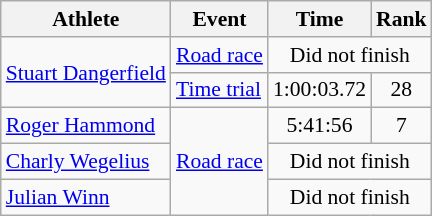<table class=wikitable style="font-size:90%">
<tr>
<th>Athlete</th>
<th>Event</th>
<th>Time</th>
<th>Rank</th>
</tr>
<tr align=center>
<td align=left rowspan=2><a href='#'>Stuart Dangerfield</a></td>
<td align=left><a href='#'>Road race</a></td>
<td colspan=2>Did not finish</td>
</tr>
<tr align=center>
<td align=left><a href='#'>Time trial</a></td>
<td>1:00:03.72</td>
<td>28</td>
</tr>
<tr align=center>
<td align=left><a href='#'>Roger Hammond</a></td>
<td align=left rowspan=3><a href='#'>Road race</a></td>
<td>5:41:56</td>
<td>7</td>
</tr>
<tr align=center>
<td align=left><a href='#'>Charly Wegelius</a></td>
<td colspan=2>Did not finish</td>
</tr>
<tr align=center>
<td align=left><a href='#'>Julian Winn</a></td>
<td colspan=2>Did not finish</td>
</tr>
</table>
